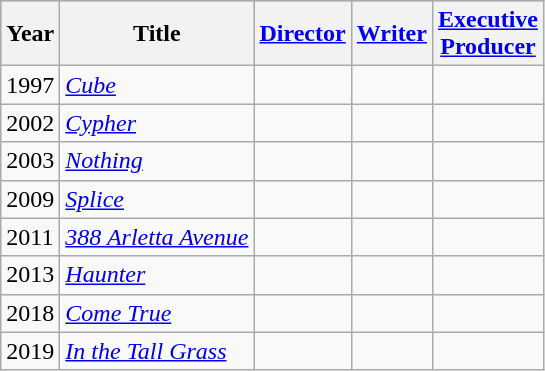<table class="wikitable">
<tr style="background:#B0C4DE; text-align:center;">
<th>Year</th>
<th>Title</th>
<th><a href='#'>Director</a></th>
<th><a href='#'>Writer</a></th>
<th><a href='#'>Executive<br>Producer</a></th>
</tr>
<tr>
<td>1997</td>
<td><em><a href='#'>Cube</a></em></td>
<td></td>
<td></td>
<td></td>
</tr>
<tr>
<td>2002</td>
<td><em><a href='#'>Cypher</a></em></td>
<td></td>
<td></td>
<td></td>
</tr>
<tr>
<td>2003</td>
<td><em><a href='#'>Nothing</a></em></td>
<td></td>
<td></td>
<td></td>
</tr>
<tr>
<td>2009</td>
<td><em><a href='#'>Splice</a></em></td>
<td></td>
<td></td>
<td></td>
</tr>
<tr>
<td>2011</td>
<td><em><a href='#'>388 Arletta Avenue</a></em></td>
<td></td>
<td></td>
<td></td>
</tr>
<tr>
<td>2013</td>
<td><em><a href='#'>Haunter</a></em></td>
<td></td>
<td></td>
<td></td>
</tr>
<tr>
<td>2018</td>
<td><em><a href='#'>Come True</a></em></td>
<td></td>
<td></td>
<td></td>
</tr>
<tr>
<td>2019</td>
<td><em><a href='#'>In the Tall Grass</a></em></td>
<td></td>
<td></td>
<td></td>
</tr>
</table>
